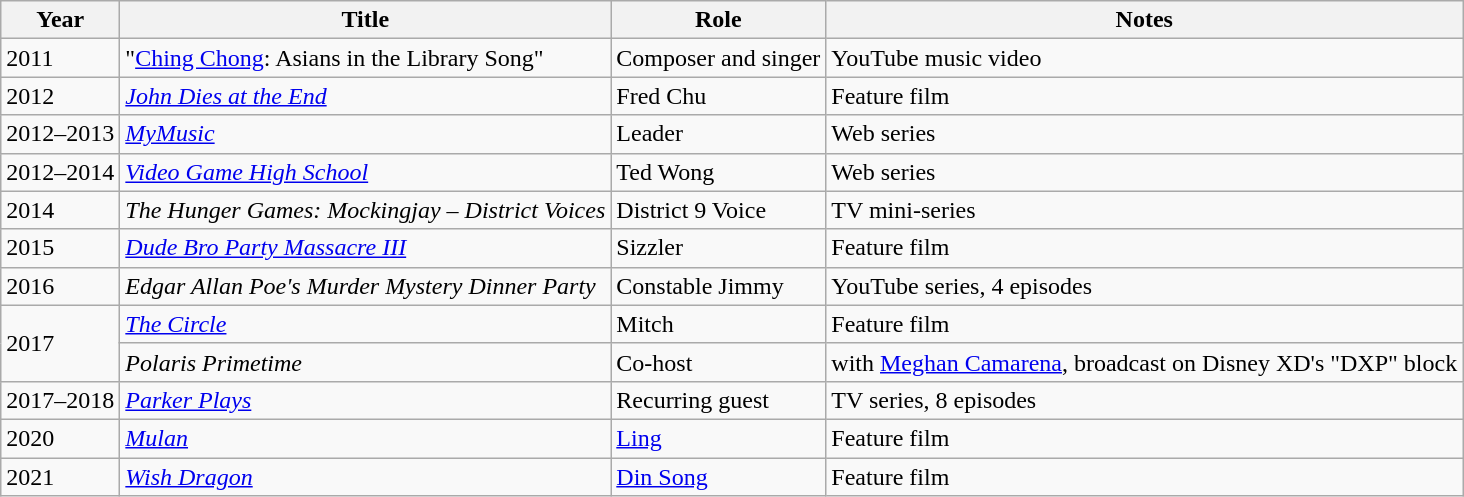<table class="wikitable">
<tr>
<th scope="col">Year</th>
<th scope="col">Title</th>
<th scope="col">Role</th>
<th scope="col">Notes</th>
</tr>
<tr>
<td>2011</td>
<td>"<a href='#'>Ching Chong</a>: Asians in the Library Song"</td>
<td>Composer and singer</td>
<td>YouTube music video</td>
</tr>
<tr>
<td>2012</td>
<td><em><a href='#'>John Dies at the End</a></em></td>
<td>Fred Chu</td>
<td>Feature film</td>
</tr>
<tr>
<td>2012–2013</td>
<td><em><a href='#'>MyMusic</a></em></td>
<td>Leader</td>
<td>Web series</td>
</tr>
<tr>
<td>2012–2014</td>
<td><em><a href='#'>Video Game High School</a></em></td>
<td>Ted Wong</td>
<td>Web series</td>
</tr>
<tr>
<td>2014</td>
<td><em>The Hunger Games: Mockingjay – District Voices</em></td>
<td>District 9 Voice</td>
<td>TV mini-series</td>
</tr>
<tr>
<td>2015</td>
<td><em><a href='#'>Dude Bro Party Massacre III</a></em></td>
<td>Sizzler</td>
<td>Feature film</td>
</tr>
<tr>
<td>2016</td>
<td><em>Edgar Allan Poe's Murder Mystery Dinner Party</em></td>
<td>Constable Jimmy</td>
<td>YouTube series, 4 episodes</td>
</tr>
<tr>
<td rowspan="2">2017</td>
<td><em><a href='#'>The Circle</a></em></td>
<td>Mitch</td>
<td>Feature film</td>
</tr>
<tr>
<td><em>Polaris Primetime</em></td>
<td>Co-host</td>
<td>with <a href='#'>Meghan Camarena</a>, broadcast on Disney XD's "DXP" block</td>
</tr>
<tr>
<td>2017–2018</td>
<td><em><a href='#'>Parker Plays</a></em></td>
<td>Recurring guest</td>
<td>TV series, 8 episodes</td>
</tr>
<tr>
<td>2020</td>
<td><em><a href='#'>Mulan</a></em></td>
<td><a href='#'>Ling</a></td>
<td>Feature film</td>
</tr>
<tr>
<td>2021</td>
<td><em><a href='#'>Wish Dragon</a></em></td>
<td><a href='#'>Din Song</a></td>
<td>Feature film</td>
</tr>
</table>
